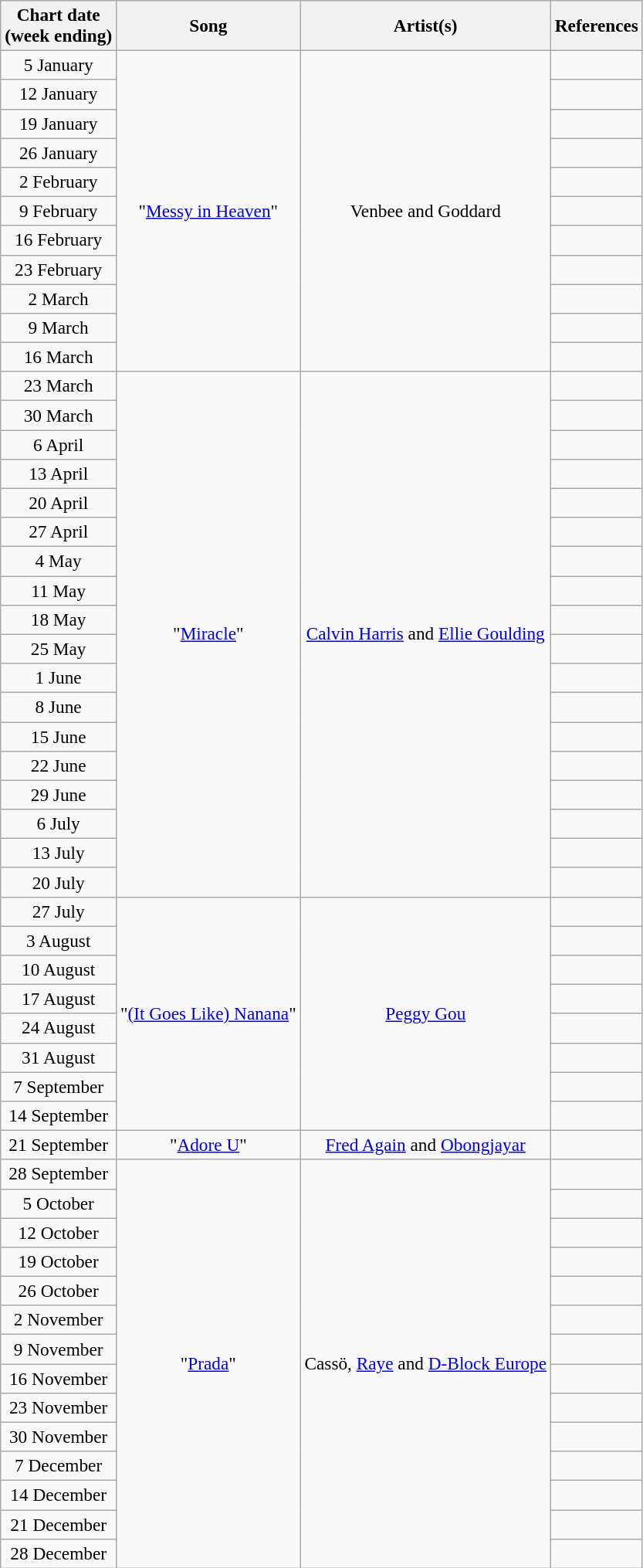<table class="wikitable" style="font-size:97%; text-align:center;">
<tr>
<th>Chart date<br>(week ending)</th>
<th>Song</th>
<th>Artist(s)</th>
<th>References</th>
</tr>
<tr>
<td>5 January</td>
<td rowspan=11>"<a href='#'>Messy in Heaven</a>"</td>
<td rowspan=11>Venbee and Goddard</td>
<td></td>
</tr>
<tr>
<td>12 January</td>
<td></td>
</tr>
<tr>
<td>19 January</td>
<td></td>
</tr>
<tr>
<td>26 January</td>
<td></td>
</tr>
<tr>
<td>2 February</td>
<td></td>
</tr>
<tr>
<td>9 February</td>
<td></td>
</tr>
<tr>
<td>16 February</td>
<td></td>
</tr>
<tr>
<td>23 February</td>
<td></td>
</tr>
<tr>
<td>2 March</td>
<td></td>
</tr>
<tr>
<td>9 March</td>
<td></td>
</tr>
<tr>
<td>16 March</td>
<td></td>
</tr>
<tr>
<td>23 March</td>
<td rowspan=18>"<a href='#'>Miracle</a>"</td>
<td rowspan=18><a href='#'>Calvin Harris</a> and <a href='#'>Ellie Goulding</a></td>
<td></td>
</tr>
<tr>
<td>30 March</td>
<td></td>
</tr>
<tr>
<td>6 April</td>
<td></td>
</tr>
<tr>
<td>13 April </td>
<td></td>
</tr>
<tr>
<td>20 April </td>
<td></td>
</tr>
<tr>
<td>27 April</td>
<td></td>
</tr>
<tr>
<td>4 May </td>
<td></td>
</tr>
<tr>
<td>11 May </td>
<td></td>
</tr>
<tr>
<td>18 May </td>
<td></td>
</tr>
<tr>
<td>25 May </td>
<td></td>
</tr>
<tr>
<td>1 June </td>
<td></td>
</tr>
<tr>
<td>8 June </td>
<td></td>
</tr>
<tr>
<td>15 June</td>
<td></td>
</tr>
<tr>
<td>22 June</td>
<td></td>
</tr>
<tr>
<td>29 June</td>
<td></td>
</tr>
<tr>
<td>6 July</td>
<td></td>
</tr>
<tr>
<td>13 July</td>
<td></td>
</tr>
<tr>
<td>20 July</td>
<td></td>
</tr>
<tr>
<td>27 July</td>
<td rowspan=8>"<a href='#'>(It Goes Like) Nanana</a>"</td>
<td rowspan=8><a href='#'>Peggy Gou</a></td>
<td></td>
</tr>
<tr>
<td>3 August</td>
<td></td>
</tr>
<tr>
<td>10 August</td>
<td></td>
</tr>
<tr>
<td>17 August</td>
<td></td>
</tr>
<tr>
<td>24 August</td>
<td></td>
</tr>
<tr>
<td>31 August</td>
<td></td>
</tr>
<tr>
<td>7 September</td>
<td></td>
</tr>
<tr>
<td>14 September</td>
<td></td>
</tr>
<tr>
<td>21 September</td>
<td>"<a href='#'>Adore U</a>"</td>
<td><a href='#'>Fred Again</a> and <a href='#'>Obongjayar</a></td>
<td></td>
</tr>
<tr>
<td>28 September</td>
<td rowspan=14>"<a href='#'>Prada</a>"</td>
<td rowspan=14>Cassö, <a href='#'>Raye</a> and <a href='#'>D-Block Europe</a></td>
<td></td>
</tr>
<tr>
<td>5 October</td>
<td></td>
</tr>
<tr>
<td>12 October</td>
<td></td>
</tr>
<tr>
<td>19 October</td>
<td></td>
</tr>
<tr>
<td>26 October</td>
<td></td>
</tr>
<tr>
<td>2 November</td>
<td></td>
</tr>
<tr>
<td>9 November</td>
<td></td>
</tr>
<tr>
<td>16 November</td>
<td></td>
</tr>
<tr>
<td>23 November</td>
<td></td>
</tr>
<tr>
<td>30 November</td>
<td></td>
</tr>
<tr>
<td>7 December</td>
<td></td>
</tr>
<tr>
<td>14 December</td>
<td></td>
</tr>
<tr>
<td>21 December</td>
<td></td>
</tr>
<tr>
<td>28 December</td>
<td></td>
</tr>
</table>
